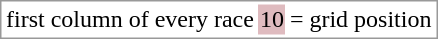<table border="0" style="border: 1px solid #999; background-color:#FFFFFF; text-align:center">
<tr>
<td>first column of every race</td>
<td style="background:#DFBBBF;">10</td>
<td>= grid position</td>
</tr>
</table>
